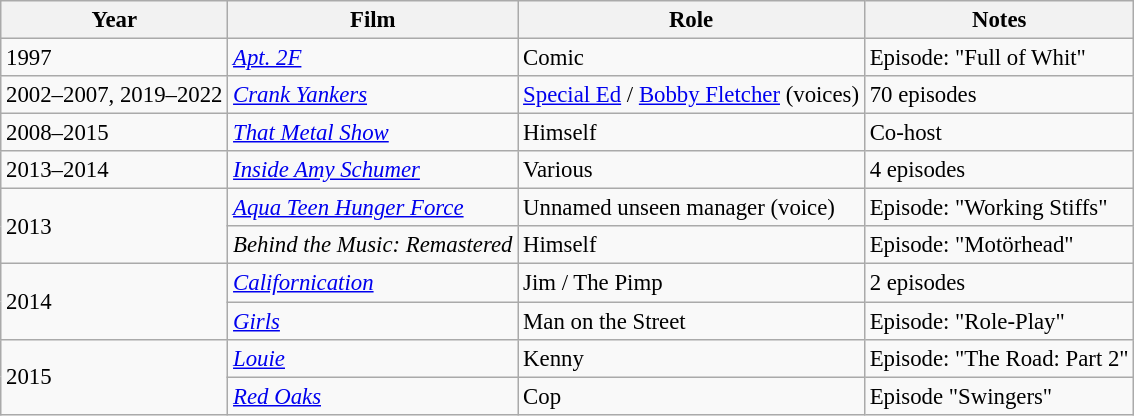<table class="wikitable" style="font-size: 95%;">
<tr>
<th>Year</th>
<th>Film</th>
<th>Role</th>
<th>Notes</th>
</tr>
<tr>
<td rowspan="1">1997</td>
<td><em><a href='#'>Apt. 2F</a></em></td>
<td>Comic</td>
<td>Episode: "Full of Whit"</td>
</tr>
<tr>
<td>2002–2007, 2019–2022</td>
<td><em><a href='#'>Crank Yankers</a></em></td>
<td><a href='#'>Special Ed</a> / <a href='#'>Bobby Fletcher</a> (voices)</td>
<td>70 episodes</td>
</tr>
<tr>
<td>2008–2015</td>
<td><em><a href='#'>That Metal Show</a></em></td>
<td>Himself</td>
<td>Co-host</td>
</tr>
<tr>
<td>2013–2014</td>
<td><em><a href='#'>Inside Amy Schumer</a></em></td>
<td>Various</td>
<td>4 episodes</td>
</tr>
<tr>
<td rowspan="2">2013</td>
<td><em><a href='#'>Aqua Teen Hunger Force</a></em></td>
<td>Unnamed unseen manager (voice)</td>
<td>Episode: "Working Stiffs"</td>
</tr>
<tr>
<td><em>Behind the Music: Remastered</em></td>
<td>Himself</td>
<td>Episode: "Motörhead"</td>
</tr>
<tr>
<td rowspan="2">2014</td>
<td><em><a href='#'>Californication</a></em></td>
<td>Jim / The Pimp</td>
<td>2 episodes</td>
</tr>
<tr>
<td><em><a href='#'>Girls</a></em></td>
<td>Man on the Street</td>
<td>Episode: "Role-Play"</td>
</tr>
<tr>
<td rowspan="2">2015</td>
<td><em><a href='#'>Louie</a></em></td>
<td>Kenny</td>
<td>Episode: "The Road: Part 2"</td>
</tr>
<tr>
<td><em><a href='#'>Red Oaks</a></em></td>
<td>Cop</td>
<td>Episode "Swingers"</td>
</tr>
</table>
